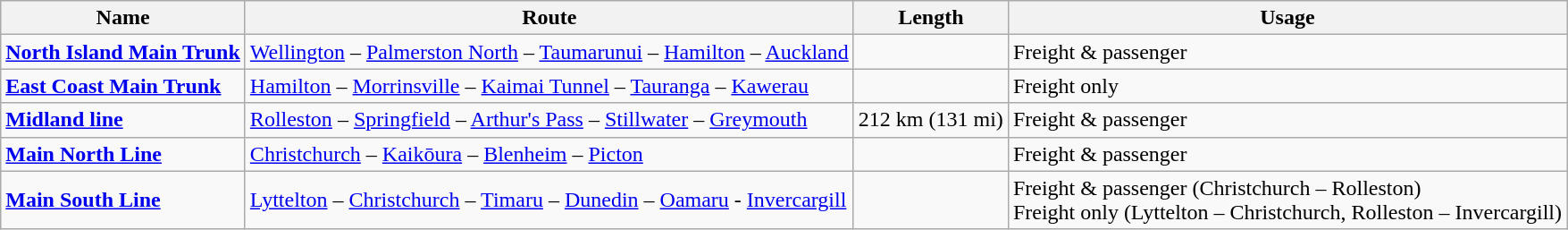<table class="wikitable">
<tr>
<th>Name</th>
<th>Route</th>
<th>Length</th>
<th>Usage</th>
</tr>
<tr>
<td><strong><a href='#'>North Island Main Trunk</a></strong></td>
<td><a href='#'>Wellington</a> – <a href='#'>Palmerston North</a> – <a href='#'>Taumarunui</a> – <a href='#'>Hamilton</a> – <a href='#'>Auckland</a></td>
<td></td>
<td>Freight & passenger</td>
</tr>
<tr>
<td><strong><a href='#'>East Coast Main Trunk</a></strong></td>
<td><a href='#'>Hamilton</a> – <a href='#'>Morrinsville</a> – <a href='#'>Kaimai Tunnel</a> – <a href='#'>Tauranga</a> – <a href='#'>Kawerau</a></td>
<td></td>
<td>Freight only</td>
</tr>
<tr>
<td><strong><a href='#'>Midland line</a></strong></td>
<td><a href='#'>Rolleston</a> – <a href='#'>Springfield</a> – <a href='#'>Arthur's Pass</a> – <a href='#'>Stillwater</a> – <a href='#'>Greymouth</a></td>
<td>212 km (131 mi)</td>
<td>Freight & passenger</td>
</tr>
<tr>
<td><strong><a href='#'>Main North Line</a></strong></td>
<td><a href='#'>Christchurch</a> – <a href='#'>Kaikōura</a> – <a href='#'>Blenheim</a> – <a href='#'>Picton</a></td>
<td></td>
<td>Freight & passenger</td>
</tr>
<tr>
<td><strong><a href='#'>Main South Line</a></strong></td>
<td><a href='#'>Lyttelton</a> – <a href='#'>Christchurch</a> – <a href='#'>Timaru</a> – <a href='#'>Dunedin</a> – <a href='#'>Oamaru</a> - <a href='#'>Invercargill</a></td>
<td></td>
<td>Freight & passenger (Christchurch – Rolleston) <br> Freight only (Lyttelton – Christchurch, Rolleston – Invercargill)</td>
</tr>
</table>
